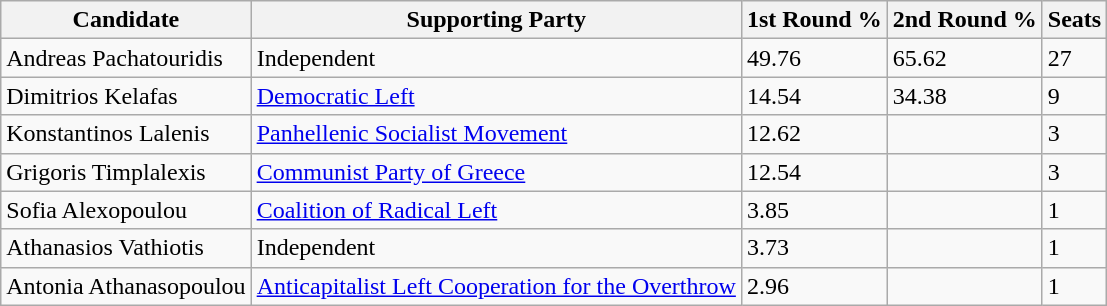<table class="wikitable sortable">
<tr>
<th>Candidate</th>
<th>Supporting Party</th>
<th>1st Round %</th>
<th>2nd Round %</th>
<th>Seats</th>
</tr>
<tr>
<td>Andreas Pachatouridis</td>
<td> Independent</td>
<td>49.76</td>
<td>65.62</td>
<td>27</td>
</tr>
<tr>
<td>Dimitrios Kelafas</td>
<td> <a href='#'>Democratic Left</a></td>
<td>14.54</td>
<td>34.38</td>
<td>9</td>
</tr>
<tr>
<td>Konstantinos Lalenis</td>
<td> <a href='#'>Panhellenic Socialist Movement</a></td>
<td>12.62</td>
<td></td>
<td>3</td>
</tr>
<tr>
<td>Grigoris Timplalexis</td>
<td> <a href='#'>Communist Party of Greece</a></td>
<td>12.54</td>
<td></td>
<td>3</td>
</tr>
<tr>
<td>Sofia Alexopoulou</td>
<td> <a href='#'>Coalition of Radical Left</a></td>
<td>3.85</td>
<td></td>
<td>1</td>
</tr>
<tr>
<td>Athanasios Vathiotis</td>
<td> Independent</td>
<td>3.73</td>
<td></td>
<td>1</td>
</tr>
<tr>
<td>Antonia Athanasopoulou</td>
<td> <a href='#'>Anticapitalist Left Cooperation for the Overthrow</a></td>
<td>2.96</td>
<td></td>
<td>1</td>
</tr>
</table>
